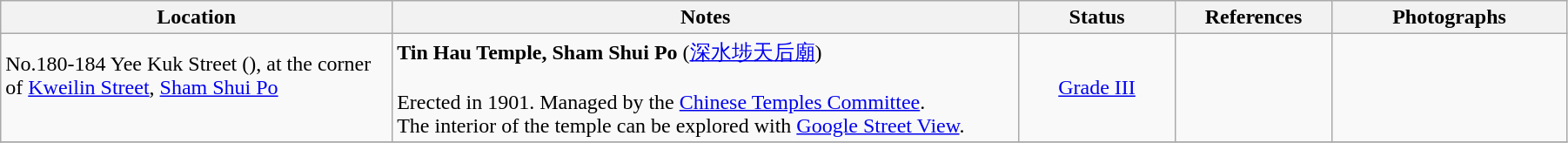<table class="wikitable sortable" style="width:95%">
<tr>
<th width="25%">Location</th>
<th !width="40%">Notes</th>
<th width="10%">Status</th>
<th width="10%">References</th>
<th width="15%">Photographs</th>
</tr>
<tr>
<td>No.180-184 Yee Kuk Street (), at the corner of <a href='#'>Kweilin Street</a>, <a href='#'>Sham Shui Po</a><br><br></td>
<td><strong>Tin Hau Temple, Sham Shui Po</strong> (<a href='#'>深水埗天后廟</a>)<br><br>Erected in 1901. Managed by the <a href='#'>Chinese Temples Committee</a>.<br>
The interior of the temple can be explored with <a href='#'>Google Street View</a>.</td>
<td style="text-align:center"><a href='#'>Grade III</a></td>
<td>    </td>
<td></td>
</tr>
<tr>
</tr>
</table>
